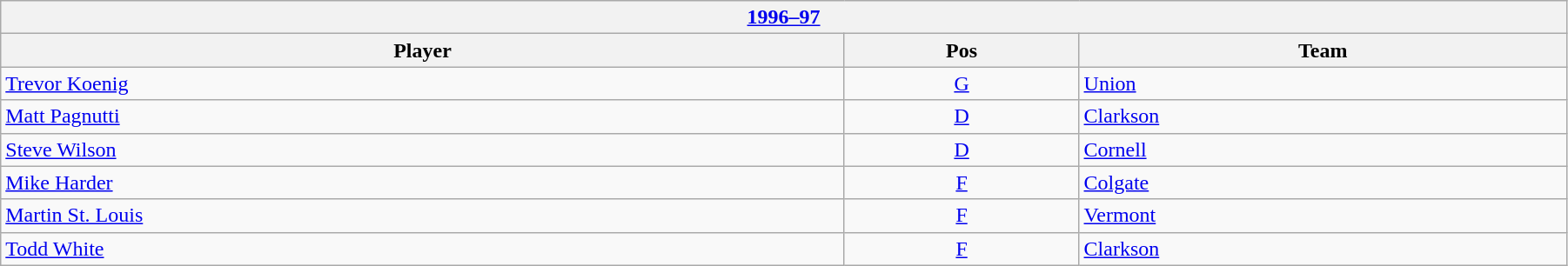<table class="wikitable" width=95%>
<tr>
<th colspan=3><a href='#'>1996–97</a></th>
</tr>
<tr>
<th>Player</th>
<th>Pos</th>
<th>Team</th>
</tr>
<tr>
<td><a href='#'>Trevor Koenig</a></td>
<td align=center><a href='#'>G</a></td>
<td><a href='#'>Union</a></td>
</tr>
<tr>
<td><a href='#'>Matt Pagnutti</a></td>
<td align=center><a href='#'>D</a></td>
<td><a href='#'>Clarkson</a></td>
</tr>
<tr>
<td><a href='#'>Steve Wilson</a></td>
<td align=center><a href='#'>D</a></td>
<td><a href='#'>Cornell</a></td>
</tr>
<tr>
<td><a href='#'>Mike Harder</a></td>
<td align=center><a href='#'>F</a></td>
<td><a href='#'>Colgate</a></td>
</tr>
<tr>
<td><a href='#'>Martin St. Louis</a></td>
<td align=center><a href='#'>F</a></td>
<td><a href='#'>Vermont</a></td>
</tr>
<tr>
<td><a href='#'>Todd White</a></td>
<td align=center><a href='#'>F</a></td>
<td><a href='#'>Clarkson</a></td>
</tr>
</table>
